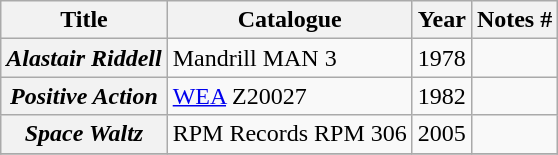<table class="wikitable plainrowheaders sortable">
<tr>
<th scope="col">Title</th>
<th scope="col">Catalogue</th>
<th scope="col">Year</th>
<th scope="col" class="unsortable">Notes #</th>
</tr>
<tr>
<th scope="row"><em>Alastair Riddell</em></th>
<td>Mandrill MAN 3</td>
<td>1978</td>
<td></td>
</tr>
<tr>
<th scope="row"><em>Positive Action</em></th>
<td><a href='#'>WEA</a> Z20027</td>
<td>1982</td>
<td></td>
</tr>
<tr>
<th scope="row"><em>Space Waltz</em></th>
<td>RPM Records RPM 306</td>
<td>2005</td>
<td></td>
</tr>
<tr>
</tr>
</table>
